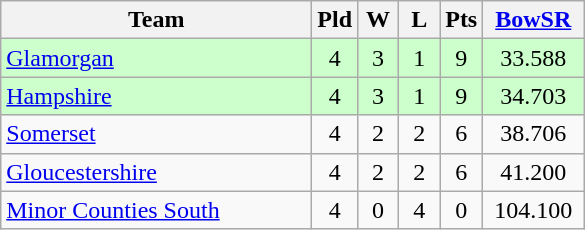<table class="wikitable" style="text-align: center;">
<tr>
<th width=200>Team</th>
<th width=20>Pld</th>
<th width=20>W</th>
<th width=20>L</th>
<th width=20>Pts</th>
<th width=60><a href='#'>BowSR</a></th>
</tr>
<tr bgcolor="#ccffcc">
<td align=left><a href='#'>Glamorgan</a></td>
<td>4</td>
<td>3</td>
<td>1</td>
<td>9</td>
<td>33.588</td>
</tr>
<tr bgcolor="#ccffcc">
<td align=left><a href='#'>Hampshire</a></td>
<td>4</td>
<td>3</td>
<td>1</td>
<td>9</td>
<td>34.703</td>
</tr>
<tr>
<td align=left><a href='#'>Somerset</a></td>
<td>4</td>
<td>2</td>
<td>2</td>
<td>6</td>
<td>38.706</td>
</tr>
<tr>
<td align=left><a href='#'>Gloucestershire</a></td>
<td>4</td>
<td>2</td>
<td>2</td>
<td>6</td>
<td>41.200</td>
</tr>
<tr>
<td align=left><a href='#'>Minor Counties South</a></td>
<td>4</td>
<td>0</td>
<td>4</td>
<td>0</td>
<td>104.100</td>
</tr>
</table>
